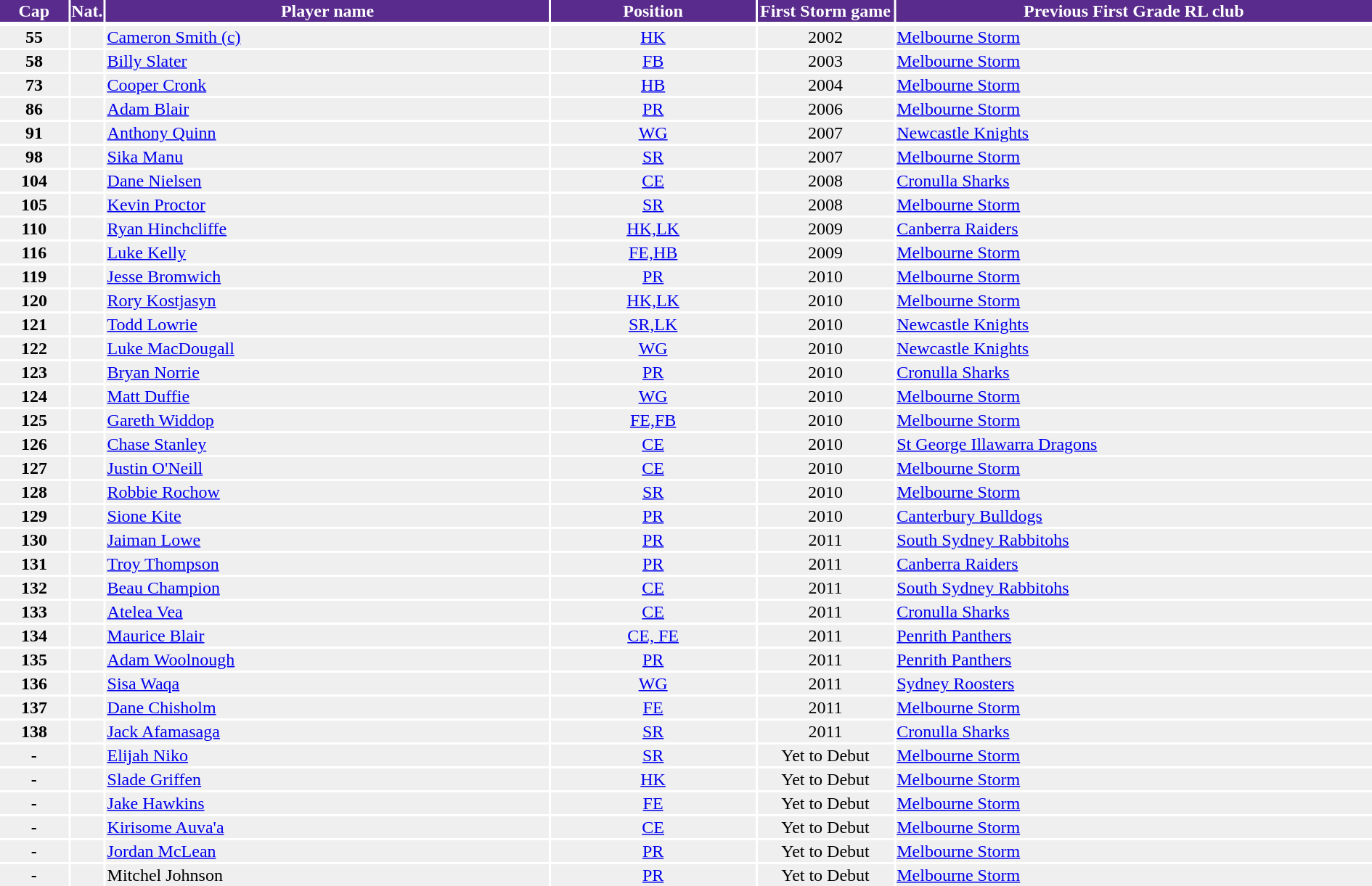<table width=100%>
<tr bgcolor="#592B8C"; style="color:#FFFFFF">
<th width=5%>Cap</th>
<th width=1%>Nat.</th>
<th !width=30%>Player name</th>
<th width=15%>Position</th>
<th width=10%>First Storm game</th>
<th width=35%>Previous First Grade RL club  </th>
</tr>
<tr>
</tr>
<tr bgcolor=#EFEFEF>
<td align=center><strong>55</strong></td>
<td align=center></td>
<td><a href='#'>Cameron Smith (c)</a></td>
<td align=center><a href='#'>HK</a></td>
<td align=center>2002</td>
<td> <a href='#'>Melbourne Storm</a></td>
</tr>
<tr bgcolor=#EFEFEF>
<td align=center><strong>58</strong></td>
<td align=center></td>
<td><a href='#'>Billy Slater</a></td>
<td align=center><a href='#'>FB</a></td>
<td align=center>2003</td>
<td> <a href='#'>Melbourne Storm</a></td>
</tr>
<tr bgcolor=#EFEFEF>
<td align=center><strong>73</strong></td>
<td align=center></td>
<td><a href='#'>Cooper Cronk</a></td>
<td align=center><a href='#'>HB</a></td>
<td align=center>2004</td>
<td> <a href='#'>Melbourne Storm</a></td>
</tr>
<tr bgcolor=#EFEFEF>
<td align=center><strong>86</strong></td>
<td align=center></td>
<td><a href='#'>Adam Blair</a></td>
<td align=center><a href='#'>PR</a></td>
<td align=center>2006</td>
<td> <a href='#'>Melbourne Storm</a></td>
</tr>
<tr bgcolor=#EFEFEF>
<td align=center><strong>91</strong></td>
<td align=center></td>
<td><a href='#'>Anthony Quinn</a></td>
<td align=center><a href='#'>WG</a></td>
<td align=center>2007</td>
<td> <a href='#'>Newcastle Knights</a></td>
</tr>
<tr bgcolor=#EFEFEF>
<td align=center><strong>98</strong></td>
<td align=center></td>
<td><a href='#'>Sika Manu</a></td>
<td align=center><a href='#'>SR</a></td>
<td align=center>2007</td>
<td> <a href='#'>Melbourne Storm</a></td>
</tr>
<tr bgcolor=#EFEFEF>
<td align=center><strong>104</strong></td>
<td align=center></td>
<td><a href='#'>Dane Nielsen</a></td>
<td align=center><a href='#'>CE</a></td>
<td align=center>2008</td>
<td> <a href='#'>Cronulla Sharks</a></td>
</tr>
<tr bgcolor=#EFEFEF>
<td align=center><strong>105</strong></td>
<td align=center></td>
<td><a href='#'>Kevin Proctor</a></td>
<td align=center><a href='#'>SR</a></td>
<td align=center>2008</td>
<td> <a href='#'>Melbourne Storm</a></td>
</tr>
<tr bgcolor=#EFEFEF>
<td align=center><strong>110</strong></td>
<td align=center></td>
<td><a href='#'>Ryan Hinchcliffe</a></td>
<td align=center><a href='#'>HK,LK</a></td>
<td align=center>2009</td>
<td> <a href='#'>Canberra Raiders</a></td>
</tr>
<tr bgcolor=#EFEFEF>
<td align=center><strong>116</strong></td>
<td align=center></td>
<td><a href='#'>Luke Kelly</a></td>
<td align=center><a href='#'>FE,HB</a></td>
<td align=center>2009</td>
<td> <a href='#'>Melbourne Storm</a></td>
</tr>
<tr bgcolor=#EFEFEF>
<td align=center><strong>119</strong></td>
<td align=center></td>
<td><a href='#'>Jesse Bromwich</a></td>
<td align=center><a href='#'>PR</a></td>
<td align=center>2010</td>
<td> <a href='#'>Melbourne Storm</a></td>
</tr>
<tr bgcolor=#EFEFEF>
<td align=center><strong>120</strong></td>
<td align=center></td>
<td><a href='#'>Rory Kostjasyn</a></td>
<td align=center><a href='#'>HK,LK</a></td>
<td align=center>2010</td>
<td> <a href='#'>Melbourne Storm</a></td>
</tr>
<tr bgcolor=#EFEFEF>
<td align=center><strong>121</strong></td>
<td align=center></td>
<td><a href='#'>Todd Lowrie</a></td>
<td align=center><a href='#'>SR,LK</a></td>
<td align=center>2010</td>
<td> <a href='#'>Newcastle Knights</a></td>
</tr>
<tr bgcolor=#EFEFEF>
<td align=center><strong>122</strong></td>
<td align=center></td>
<td><a href='#'>Luke MacDougall</a></td>
<td align=center><a href='#'>WG</a></td>
<td align=center>2010</td>
<td> <a href='#'>Newcastle Knights</a></td>
</tr>
<tr bgcolor=#EFEFEF>
<td align=center><strong>123</strong></td>
<td align=center></td>
<td><a href='#'>Bryan Norrie</a></td>
<td align=center><a href='#'>PR</a></td>
<td align=center>2010</td>
<td> <a href='#'>Cronulla Sharks</a></td>
</tr>
<tr bgcolor=#EFEFEF>
<td align=center><strong>124</strong></td>
<td align=center></td>
<td><a href='#'>Matt Duffie</a></td>
<td align=center><a href='#'>WG</a></td>
<td align=center>2010</td>
<td> <a href='#'>Melbourne Storm</a></td>
</tr>
<tr bgcolor=#EFEFEF>
<td align=center><strong>125</strong></td>
<td align=center></td>
<td><a href='#'>Gareth Widdop</a></td>
<td align=center><a href='#'>FE,FB</a></td>
<td align=center>2010</td>
<td> <a href='#'>Melbourne Storm</a></td>
</tr>
<tr bgcolor=#EFEFEF>
<td align=center><strong>126</strong></td>
<td align=center></td>
<td><a href='#'>Chase Stanley</a></td>
<td align=center><a href='#'>CE</a></td>
<td align=center>2010</td>
<td> <a href='#'>St George Illawarra Dragons</a></td>
</tr>
<tr bgcolor=#EFEFEF>
<td align=center><strong>127</strong></td>
<td align=center></td>
<td><a href='#'>Justin O'Neill</a></td>
<td align=center><a href='#'>CE</a></td>
<td align=center>2010</td>
<td> <a href='#'>Melbourne Storm</a></td>
</tr>
<tr bgcolor=#EFEFEF>
<td align=center><strong>128</strong></td>
<td align=center></td>
<td><a href='#'>Robbie Rochow</a></td>
<td align=center><a href='#'>SR</a></td>
<td align=center>2010</td>
<td> <a href='#'>Melbourne Storm</a></td>
</tr>
<tr bgcolor=#EFEFEF>
<td align=center><strong>129</strong></td>
<td align=center></td>
<td><a href='#'>Sione Kite</a></td>
<td align=center><a href='#'>PR</a></td>
<td align=center>2010</td>
<td> <a href='#'>Canterbury Bulldogs</a></td>
</tr>
<tr bgcolor=#EFEFEF>
<td align=center><strong>130</strong></td>
<td align=center></td>
<td><a href='#'>Jaiman Lowe</a></td>
<td align=center><a href='#'>PR</a></td>
<td align=center>2011</td>
<td> <a href='#'>South Sydney Rabbitohs</a></td>
</tr>
<tr bgcolor=#EFEFEF>
<td align=center><strong>131</strong></td>
<td align=center></td>
<td><a href='#'>Troy Thompson</a></td>
<td align=center><a href='#'>PR</a></td>
<td align=center>2011</td>
<td> <a href='#'>Canberra Raiders</a></td>
</tr>
<tr bgcolor=#EFEFEF>
<td align=center><strong>132</strong></td>
<td align=center></td>
<td><a href='#'>Beau Champion</a></td>
<td align=center><a href='#'>CE</a></td>
<td align=center>2011</td>
<td> <a href='#'>South Sydney Rabbitohs</a></td>
</tr>
<tr bgcolor=#EFEFEF>
<td align=center><strong>133</strong></td>
<td align=center></td>
<td><a href='#'>Atelea Vea</a></td>
<td align=center><a href='#'>CE</a></td>
<td align=center>2011</td>
<td> <a href='#'>Cronulla Sharks</a></td>
</tr>
<tr bgcolor=#EFEFEF>
<td align=center><strong>134</strong></td>
<td align=center></td>
<td><a href='#'>Maurice Blair</a></td>
<td align=center><a href='#'>CE, FE</a></td>
<td align=center>2011</td>
<td> <a href='#'>Penrith Panthers</a></td>
</tr>
<tr bgcolor=#EFEFEF>
<td align=center><strong>135</strong></td>
<td align=center></td>
<td><a href='#'>Adam Woolnough</a></td>
<td align=center><a href='#'>PR</a></td>
<td align=center>2011</td>
<td> <a href='#'>Penrith Panthers</a></td>
</tr>
<tr bgcolor=#EFEFEF>
<td align=center><strong>136</strong></td>
<td align=center></td>
<td><a href='#'>Sisa Waqa</a></td>
<td align=center><a href='#'>WG</a></td>
<td align=center>2011</td>
<td> <a href='#'>Sydney Roosters</a></td>
</tr>
<tr bgcolor=#EFEFEF>
<td align=center><strong>137</strong></td>
<td align=center></td>
<td><a href='#'>Dane Chisholm</a></td>
<td align=center><a href='#'>FE</a></td>
<td align=center>2011</td>
<td> <a href='#'>Melbourne Storm</a></td>
</tr>
<tr bgcolor=#EFEFEF>
<td align=center><strong>138</strong></td>
<td align=center></td>
<td><a href='#'>Jack Afamasaga</a></td>
<td align=center><a href='#'>SR</a></td>
<td align=center>2011</td>
<td> <a href='#'>Cronulla Sharks</a></td>
</tr>
<tr bgcolor=#EFEFEF>
<td align=center><strong>-</strong></td>
<td align=center></td>
<td><a href='#'>Elijah Niko</a></td>
<td align=center><a href='#'>SR</a></td>
<td align=center>Yet to Debut</td>
<td> <a href='#'>Melbourne Storm</a></td>
</tr>
<tr bgcolor=#EFEFEF>
<td align=center><strong>-</strong></td>
<td align=center></td>
<td><a href='#'>Slade Griffen</a></td>
<td align=center><a href='#'>HK</a></td>
<td align=center>Yet to Debut</td>
<td> <a href='#'>Melbourne Storm</a></td>
</tr>
<tr bgcolor=#EFEFEF>
<td align=center><strong>-</strong></td>
<td align=center></td>
<td><a href='#'>Jake Hawkins</a></td>
<td align=center><a href='#'>FE</a></td>
<td align=center>Yet to Debut</td>
<td> <a href='#'>Melbourne Storm</a></td>
</tr>
<tr bgcolor=#EFEFEF>
<td align=center><strong>-</strong></td>
<td align=center></td>
<td><a href='#'>Kirisome Auva'a</a></td>
<td align=center><a href='#'>CE</a></td>
<td align=center>Yet to Debut</td>
<td> <a href='#'>Melbourne Storm</a></td>
</tr>
<tr bgcolor=#EFEFEF>
<td align=center><strong>-</strong></td>
<td align=center></td>
<td><a href='#'>Jordan McLean</a></td>
<td align=center><a href='#'>PR</a></td>
<td align=center>Yet to Debut</td>
<td> <a href='#'>Melbourne Storm</a></td>
</tr>
<tr bgcolor=#EFEFEF>
<td align=center><strong>-</strong></td>
<td align=center></td>
<td>Mitchel Johnson </td>
<td align=center><a href='#'>PR</a></td>
<td align=center>Yet to Debut</td>
<td> <a href='#'>Melbourne Storm</a></td>
</tr>
</table>
